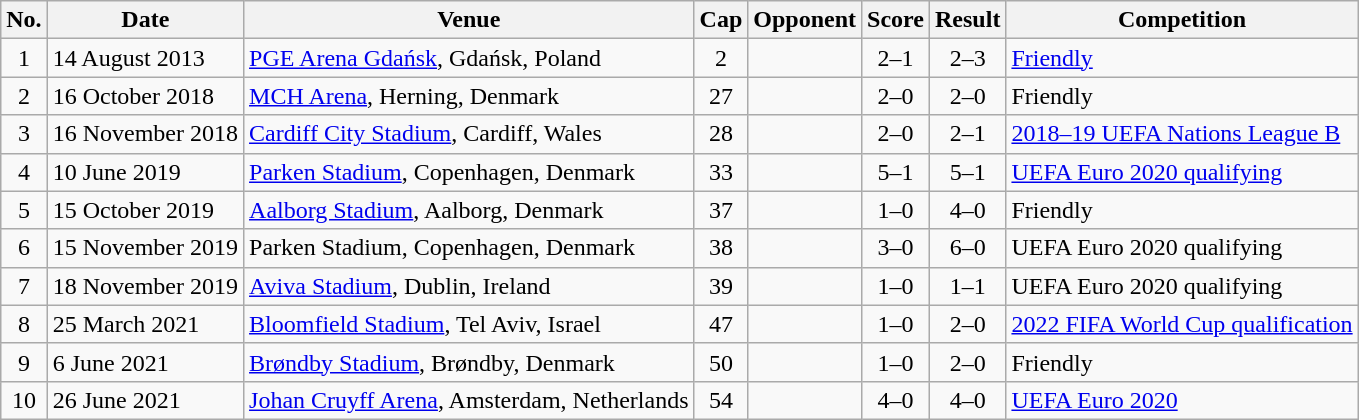<table class="wikitable sortable">
<tr>
<th scope=col>No.</th>
<th scope=col>Date</th>
<th scope=col>Venue</th>
<th scope=col>Cap</th>
<th scope=col>Opponent</th>
<th scope=col>Score</th>
<th scope=col>Result</th>
<th scope=col>Competition</th>
</tr>
<tr>
<td align=center>1</td>
<td>14 August 2013</td>
<td><a href='#'>PGE Arena Gdańsk</a>, Gdańsk, Poland</td>
<td align=center>2</td>
<td></td>
<td align=center>2–1</td>
<td align=center>2–3</td>
<td><a href='#'>Friendly</a></td>
</tr>
<tr>
<td align=center>2</td>
<td>16 October 2018</td>
<td><a href='#'>MCH Arena</a>, Herning, Denmark</td>
<td align=center>27</td>
<td></td>
<td align=center>2–0</td>
<td align=center>2–0</td>
<td>Friendly</td>
</tr>
<tr>
<td align=center>3</td>
<td>16 November 2018</td>
<td><a href='#'>Cardiff City Stadium</a>, Cardiff, Wales</td>
<td align=center>28</td>
<td></td>
<td align=center>2–0</td>
<td align=center>2–1</td>
<td><a href='#'>2018–19 UEFA Nations League B</a></td>
</tr>
<tr>
<td align=center>4</td>
<td>10 June 2019</td>
<td><a href='#'>Parken Stadium</a>, Copenhagen, Denmark</td>
<td align=center>33</td>
<td></td>
<td align=center>5–1</td>
<td align=center>5–1</td>
<td><a href='#'>UEFA Euro 2020 qualifying</a></td>
</tr>
<tr>
<td align=center>5</td>
<td>15 October 2019</td>
<td><a href='#'>Aalborg Stadium</a>, Aalborg, Denmark</td>
<td align=center>37</td>
<td></td>
<td align=center>1–0</td>
<td align=center>4–0</td>
<td>Friendly</td>
</tr>
<tr>
<td align=center>6</td>
<td>15 November 2019</td>
<td>Parken Stadium, Copenhagen, Denmark</td>
<td align="center">38</td>
<td></td>
<td align=center>3–0</td>
<td align=center>6–0</td>
<td>UEFA Euro 2020 qualifying</td>
</tr>
<tr>
<td align=center>7</td>
<td>18 November 2019</td>
<td><a href='#'>Aviva Stadium</a>, Dublin, Ireland</td>
<td align=center>39</td>
<td></td>
<td align=center>1–0</td>
<td align=center>1–1</td>
<td>UEFA Euro 2020 qualifying</td>
</tr>
<tr>
<td align=center>8</td>
<td>25 March 2021</td>
<td><a href='#'>Bloomfield Stadium</a>, Tel Aviv, Israel</td>
<td align=center>47</td>
<td></td>
<td align=center>1–0</td>
<td align=center>2–0</td>
<td><a href='#'>2022 FIFA World Cup qualification</a></td>
</tr>
<tr>
<td align=center>9</td>
<td>6 June 2021</td>
<td><a href='#'>Brøndby Stadium</a>, Brøndby, Denmark</td>
<td align=center>50</td>
<td></td>
<td align=center>1–0</td>
<td align=center>2–0</td>
<td>Friendly</td>
</tr>
<tr>
<td align=center>10</td>
<td>26 June 2021</td>
<td><a href='#'>Johan Cruyff Arena</a>, Amsterdam, Netherlands</td>
<td align=center>54</td>
<td></td>
<td align=center>4–0</td>
<td align=center>4–0</td>
<td><a href='#'>UEFA Euro 2020</a></td>
</tr>
</table>
